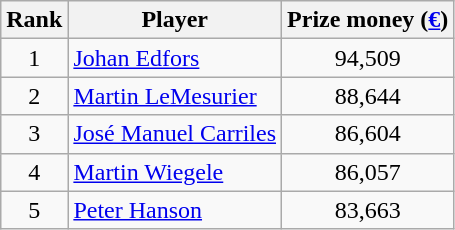<table class="wikitable">
<tr>
<th>Rank</th>
<th>Player</th>
<th>Prize money (<a href='#'>€</a>)</th>
</tr>
<tr>
<td align=center>1</td>
<td> <a href='#'>Johan Edfors</a></td>
<td align=center>94,509</td>
</tr>
<tr>
<td align=center>2</td>
<td> <a href='#'>Martin LeMesurier</a></td>
<td align=center>88,644</td>
</tr>
<tr>
<td align=center>3</td>
<td> <a href='#'>José Manuel Carriles</a></td>
<td align=center>86,604</td>
</tr>
<tr>
<td align=center>4</td>
<td> <a href='#'>Martin Wiegele</a></td>
<td align=center>86,057</td>
</tr>
<tr>
<td align=center>5</td>
<td> <a href='#'>Peter Hanson</a></td>
<td align=center>83,663</td>
</tr>
</table>
